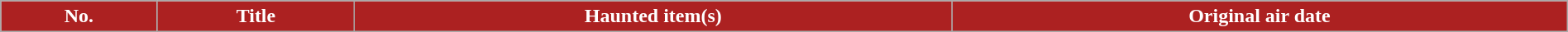<table class="wikitable plainrowheaders"  style="width:100%">
<tr style="color:white;">
<th style="background:#AC2121">No.</th>
<th style="background:#AC2121">Title</th>
<th style="background:#AC2121">Haunted item(s)</th>
<th style="background:#AC2121">Original air date<br>










</th>
</tr>
</table>
